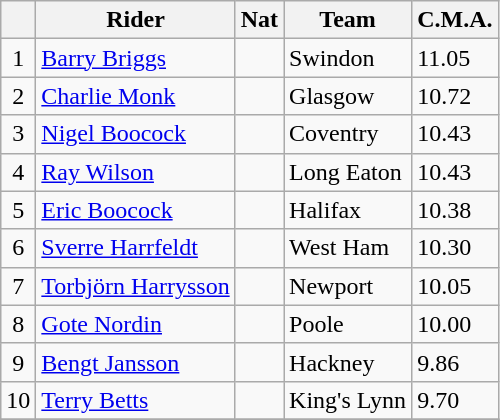<table class=wikitable>
<tr>
<th></th>
<th>Rider</th>
<th>Nat</th>
<th>Team</th>
<th>C.M.A.</th>
</tr>
<tr>
<td align="center">1</td>
<td><a href='#'>Barry Briggs</a></td>
<td></td>
<td>Swindon</td>
<td>11.05</td>
</tr>
<tr>
<td align="center">2</td>
<td><a href='#'>Charlie Monk</a></td>
<td></td>
<td>Glasgow</td>
<td>10.72</td>
</tr>
<tr>
<td align="center">3</td>
<td><a href='#'>Nigel Boocock</a></td>
<td></td>
<td>Coventry</td>
<td>10.43</td>
</tr>
<tr>
<td align="center">4</td>
<td><a href='#'>Ray Wilson</a></td>
<td></td>
<td>Long Eaton</td>
<td>10.43</td>
</tr>
<tr>
<td align="center">5</td>
<td><a href='#'>Eric Boocock</a></td>
<td></td>
<td>Halifax</td>
<td>10.38</td>
</tr>
<tr>
<td align="center">6</td>
<td><a href='#'>Sverre Harrfeldt</a></td>
<td></td>
<td>West Ham</td>
<td>10.30</td>
</tr>
<tr>
<td align="center">7</td>
<td><a href='#'>Torbjörn Harrysson</a></td>
<td></td>
<td>Newport</td>
<td>10.05</td>
</tr>
<tr>
<td align="center">8</td>
<td><a href='#'>Gote Nordin</a></td>
<td></td>
<td>Poole</td>
<td>10.00</td>
</tr>
<tr>
<td align="center">9</td>
<td><a href='#'>Bengt Jansson</a></td>
<td></td>
<td>Hackney</td>
<td>9.86</td>
</tr>
<tr>
<td align="center">10</td>
<td><a href='#'>Terry Betts</a></td>
<td></td>
<td>King's Lynn</td>
<td>9.70</td>
</tr>
<tr>
</tr>
</table>
